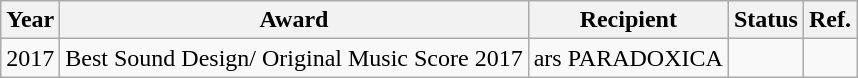<table class="wikitable">
<tr>
<th>Year</th>
<th>Award</th>
<th>Recipient</th>
<th>Status</th>
<th>Ref.</th>
</tr>
<tr>
<td>2017</td>
<td>Best Sound Design/ Original Music Score 2017</td>
<td>ars PARADOXICA</td>
<td></td>
<td></td>
</tr>
</table>
